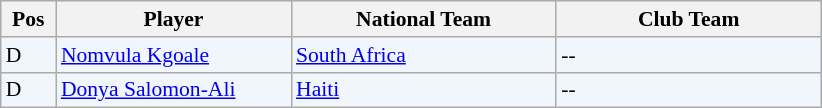<table class="wikitable" style="font-size:90%">
<tr>
<th scope="col" width="30">Pos</th>
<th scope="col" width="150">Player</th>
<th scope="col" width="170">National Team</th>
<th scope="col" width="170">Club Team</th>
</tr>
<tr>
<td style="background: #f1f5fc"="2">D</td>
<td style="background: #f1f5fc"><a href='#'>Nomvula Kgoale</a></td>
<td style="background: #f1f5fc"><a href='#'>South Africa</a></td>
<td style="background: #f1f5fc">--</td>
</tr>
<tr>
<td style="background: #f1f5fc">D</td>
<td style="background: #f1f5fc"><a href='#'>Donya Salomon-Ali</a></td>
<td style="background: #f1f5fc"><a href='#'>Haiti</a></td>
<td style="background: #f1f5fc">--</td>
</tr>
</table>
